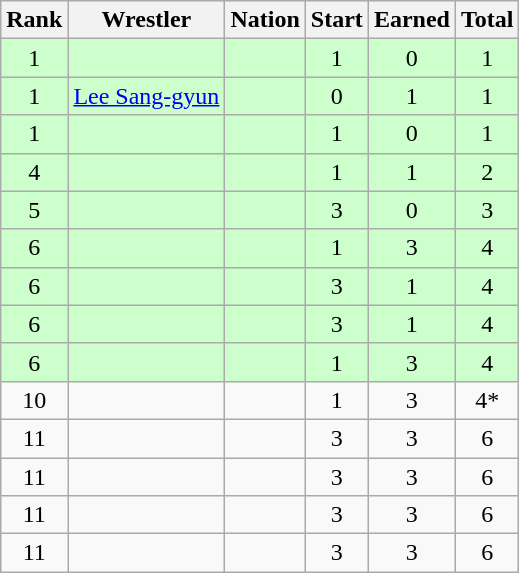<table class="wikitable sortable" style="text-align:center;">
<tr>
<th>Rank</th>
<th>Wrestler</th>
<th>Nation</th>
<th>Start</th>
<th>Earned</th>
<th>Total</th>
</tr>
<tr style="background:#cfc;">
<td>1</td>
<td align=left></td>
<td align=left></td>
<td>1</td>
<td>0</td>
<td>1</td>
</tr>
<tr style="background:#cfc;">
<td>1</td>
<td align=left><a href='#'>Lee Sang-gyun</a></td>
<td align=left></td>
<td>0</td>
<td>1</td>
<td>1</td>
</tr>
<tr style="background:#cfc;">
<td>1</td>
<td align=left></td>
<td align=left></td>
<td>1</td>
<td>0</td>
<td>1</td>
</tr>
<tr style="background:#cfc;">
<td>4</td>
<td align=left></td>
<td align=left></td>
<td>1</td>
<td>1</td>
<td>2</td>
</tr>
<tr style="background:#cfc;">
<td>5</td>
<td align=left></td>
<td align=left></td>
<td>3</td>
<td>0</td>
<td>3</td>
</tr>
<tr style="background:#cfc;">
<td>6</td>
<td align=left></td>
<td align=left></td>
<td>1</td>
<td>3</td>
<td>4</td>
</tr>
<tr style="background:#cfc;">
<td>6</td>
<td align=left></td>
<td align=left></td>
<td>3</td>
<td>1</td>
<td>4</td>
</tr>
<tr style="background:#cfc;">
<td>6</td>
<td align=left></td>
<td align=left></td>
<td>3</td>
<td>1</td>
<td>4</td>
</tr>
<tr style="background:#cfc;">
<td>6</td>
<td align=left></td>
<td align=left></td>
<td>1</td>
<td>3</td>
<td>4</td>
</tr>
<tr>
<td>10</td>
<td align=left></td>
<td align=left></td>
<td>1</td>
<td>3</td>
<td>4*</td>
</tr>
<tr>
<td>11</td>
<td align=left></td>
<td align=left></td>
<td>3</td>
<td>3</td>
<td>6</td>
</tr>
<tr>
<td>11</td>
<td align=left></td>
<td align=left></td>
<td>3</td>
<td>3</td>
<td>6</td>
</tr>
<tr>
<td>11</td>
<td align=left></td>
<td align=left></td>
<td>3</td>
<td>3</td>
<td>6</td>
</tr>
<tr>
<td>11</td>
<td align=left></td>
<td align=left></td>
<td>3</td>
<td>3</td>
<td>6</td>
</tr>
</table>
